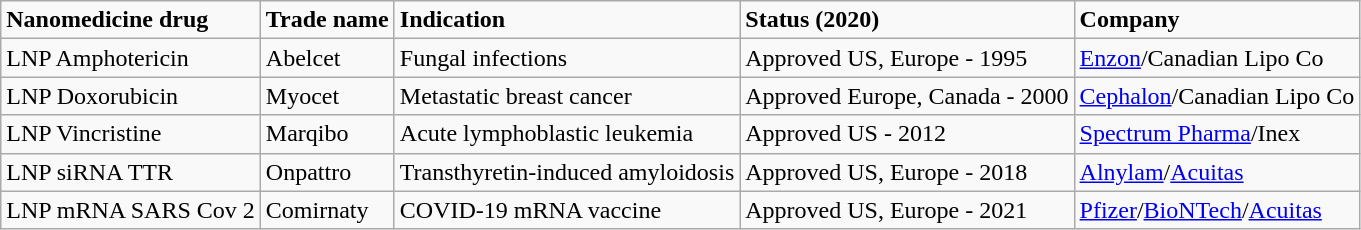<table class="wikitable">
<tr>
<td><strong>Nanomedicine drug</strong></td>
<td><strong>Trade name</strong></td>
<td><strong>Indication</strong></td>
<td><strong>Status (2020)</strong></td>
<td><strong>Company</strong></td>
</tr>
<tr>
<td>LNP Amphotericin</td>
<td>Abelcet</td>
<td>Fungal infections</td>
<td>Approved US, Europe - 1995</td>
<td><a href='#'>Enzon</a>/Canadian Lipo Co</td>
</tr>
<tr>
<td>LNP Doxorubicin</td>
<td>Myocet</td>
<td>Metastatic breast cancer</td>
<td>Approved Europe, Canada - 2000</td>
<td><a href='#'>Cephalon</a>/Canadian Lipo Co</td>
</tr>
<tr>
<td>LNP Vincristine</td>
<td>Marqibo</td>
<td>Acute lymphoblastic leukemia</td>
<td>Approved US - 2012</td>
<td><a href='#'>Spectrum Pharma</a>/Inex</td>
</tr>
<tr>
<td>LNP siRNA TTR</td>
<td>Onpattro</td>
<td>Transthyretin-induced amyloidosis</td>
<td>Approved US, Europe - 2018</td>
<td><a href='#'>Alnylam</a>/<a href='#'>Acuitas</a></td>
</tr>
<tr>
<td>LNP mRNA SARS Cov 2</td>
<td>Comirnaty</td>
<td>COVID-19 mRNA vaccine</td>
<td>Approved US, Europe - 2021</td>
<td><a href='#'>Pfizer</a>/<a href='#'>BioNTech</a>/<a href='#'>Acuitas</a></td>
</tr>
</table>
